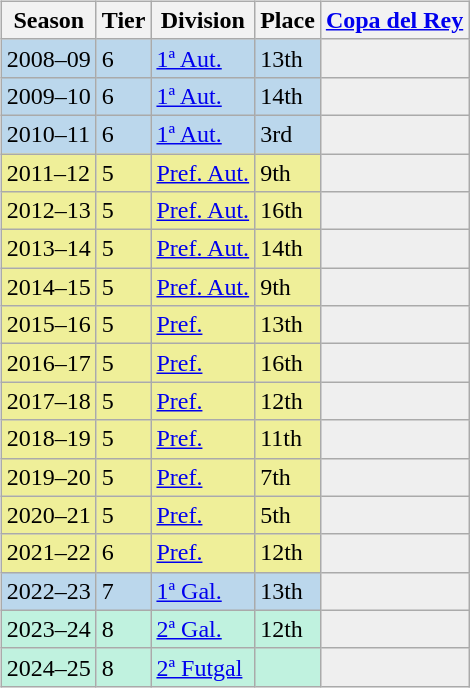<table>
<tr>
<td valign="top" width=0%><br><table class="wikitable">
<tr style="background:#f0f6fa;">
<th>Season</th>
<th>Tier</th>
<th>Division</th>
<th>Place</th>
<th><a href='#'>Copa del Rey</a></th>
</tr>
<tr>
<td style="background:#BBD7EC;">2008–09</td>
<td style="background:#BBD7EC;">6</td>
<td style="background:#BBD7EC;"><a href='#'>1ª Aut.</a></td>
<td style="background:#BBD7EC;">13th</td>
<th style="background:#efefef;"></th>
</tr>
<tr>
<td style="background:#BBD7EC;">2009–10</td>
<td style="background:#BBD7EC;">6</td>
<td style="background:#BBD7EC;"><a href='#'>1ª Aut.</a></td>
<td style="background:#BBD7EC;">14th</td>
<th style="background:#efefef;"></th>
</tr>
<tr>
<td style="background:#BBD7EC;">2010–11</td>
<td style="background:#BBD7EC;">6</td>
<td style="background:#BBD7EC;"><a href='#'>1ª Aut.</a></td>
<td style="background:#BBD7EC;">3rd</td>
<th style="background:#efefef;"></th>
</tr>
<tr>
<td style="background:#EFEF99;">2011–12</td>
<td style="background:#EFEF99;">5</td>
<td style="background:#EFEF99;"><a href='#'>Pref. Aut.</a></td>
<td style="background:#EFEF99;">9th</td>
<td style="background:#efefef;"></td>
</tr>
<tr>
<td style="background:#EFEF99;">2012–13</td>
<td style="background:#EFEF99;">5</td>
<td style="background:#EFEF99;"><a href='#'>Pref. Aut.</a></td>
<td style="background:#EFEF99;">16th</td>
<td style="background:#efefef;"></td>
</tr>
<tr>
<td style="background:#EFEF99;">2013–14</td>
<td style="background:#EFEF99;">5</td>
<td style="background:#EFEF99;"><a href='#'>Pref. Aut.</a></td>
<td style="background:#EFEF99;">14th</td>
<td style="background:#efefef;"></td>
</tr>
<tr>
<td style="background:#EFEF99;">2014–15</td>
<td style="background:#EFEF99;">5</td>
<td style="background:#EFEF99;"><a href='#'>Pref. Aut.</a></td>
<td style="background:#EFEF99;">9th</td>
<td style="background:#efefef;"></td>
</tr>
<tr>
<td style="background:#EFEF99;">2015–16</td>
<td style="background:#EFEF99;">5</td>
<td style="background:#EFEF99;"><a href='#'>Pref.</a></td>
<td style="background:#EFEF99;">13th</td>
<td style="background:#efefef;"></td>
</tr>
<tr>
<td style="background:#EFEF99;">2016–17</td>
<td style="background:#EFEF99;">5</td>
<td style="background:#EFEF99;"><a href='#'>Pref.</a></td>
<td style="background:#EFEF99;">16th</td>
<td style="background:#efefef;"></td>
</tr>
<tr>
<td style="background:#EFEF99;">2017–18</td>
<td style="background:#EFEF99;">5</td>
<td style="background:#EFEF99;"><a href='#'>Pref.</a></td>
<td style="background:#EFEF99;">12th</td>
<td style="background:#efefef;"></td>
</tr>
<tr>
<td style="background:#EFEF99;">2018–19</td>
<td style="background:#EFEF99;">5</td>
<td style="background:#EFEF99;"><a href='#'>Pref.</a></td>
<td style="background:#EFEF99;">11th</td>
<td style="background:#efefef;"></td>
</tr>
<tr>
<td style="background:#EFEF99;">2019–20</td>
<td style="background:#EFEF99;">5</td>
<td style="background:#EFEF99;"><a href='#'>Pref.</a></td>
<td style="background:#EFEF99;">7th</td>
<td style="background:#efefef;"></td>
</tr>
<tr>
<td style="background:#EFEF99;">2020–21</td>
<td style="background:#EFEF99;">5</td>
<td style="background:#EFEF99;"><a href='#'>Pref.</a></td>
<td style="background:#EFEF99;">5th</td>
<td style="background:#efefef;"></td>
</tr>
<tr>
<td style="background:#EFEF99;">2021–22</td>
<td style="background:#EFEF99;">6</td>
<td style="background:#EFEF99;"><a href='#'>Pref.</a></td>
<td style="background:#EFEF99;">12th</td>
<td style="background:#efefef;"></td>
</tr>
<tr>
<td style="background:#BBD7EC;">2022–23</td>
<td style="background:#BBD7EC;">7</td>
<td style="background:#BBD7EC;"><a href='#'>1ª Gal.</a></td>
<td style="background:#BBD7EC;">13th</td>
<th style="background:#efefef;"></th>
</tr>
<tr>
<td style="background:#C0F2DF;">2023–24</td>
<td style="background:#C0F2DF;">8</td>
<td style="background:#C0F2DF;"><a href='#'>2ª Gal.</a></td>
<td style="background:#C0F2DF;">12th</td>
<th style="background:#efefef;"></th>
</tr>
<tr>
<td style="background:#C0F2DF;">2024–25</td>
<td style="background:#C0F2DF;">8</td>
<td style="background:#C0F2DF;"><a href='#'>2ª Futgal</a></td>
<td style="background:#C0F2DF;"></td>
<th style="background:#efefef;"></th>
</tr>
</table>
</td>
</tr>
</table>
